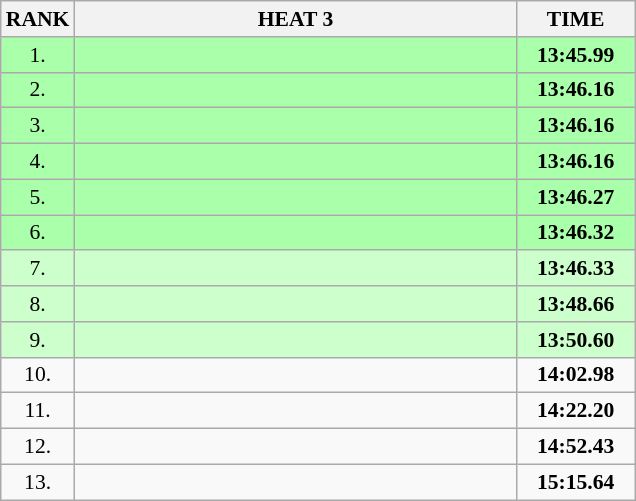<table class="wikitable" style="border-collapse: collapse; font-size: 90%;">
<tr>
<th>RANK</th>
<th style="width: 20em">HEAT 3</th>
<th style="width: 5em">TIME</th>
</tr>
<tr style="background:#aaffaa;">
<td align="center">1.</td>
<td></td>
<td align="center"><strong>13:45.99</strong></td>
</tr>
<tr style="background:#aaffaa;">
<td align="center">2.</td>
<td></td>
<td align="center"><strong>13:46.16</strong></td>
</tr>
<tr style="background:#aaffaa;">
<td align="center">3.</td>
<td></td>
<td align="center"><strong>13:46.16</strong></td>
</tr>
<tr style="background:#aaffaa;">
<td align="center">4.</td>
<td></td>
<td align="center"><strong>13:46.16</strong></td>
</tr>
<tr style="background:#aaffaa;">
<td align="center">5.</td>
<td></td>
<td align="center"><strong>13:46.27</strong></td>
</tr>
<tr style="background:#aaffaa;">
<td align="center">6.</td>
<td></td>
<td align="center"><strong>13:46.32</strong></td>
</tr>
<tr style="background:#ccffcc;">
<td align="center">7.</td>
<td></td>
<td align="center"><strong>13:46.33</strong></td>
</tr>
<tr style="background:#ccffcc;">
<td align="center">8.</td>
<td></td>
<td align="center"><strong>13:48.66</strong></td>
</tr>
<tr style="background:#ccffcc;">
<td align="center">9.</td>
<td></td>
<td align="center"><strong>13:50.60</strong></td>
</tr>
<tr>
<td align="center">10.</td>
<td></td>
<td align="center"><strong>14:02.98   </strong></td>
</tr>
<tr>
<td align="center">11.</td>
<td></td>
<td align="center"><strong>14:22.20   </strong></td>
</tr>
<tr>
<td align="center">12.</td>
<td></td>
<td align="center"><strong>14:52.43   </strong></td>
</tr>
<tr>
<td align="center">13.</td>
<td></td>
<td align="center"><strong>15:15.64   </strong></td>
</tr>
</table>
